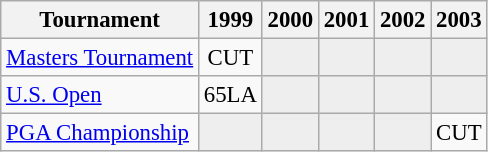<table class="wikitable" style="font-size:95%;">
<tr>
<th>Tournament</th>
<th>1999</th>
<th>2000</th>
<th>2001</th>
<th>2002</th>
<th>2003</th>
</tr>
<tr>
<td><a href='#'>Masters Tournament</a></td>
<td align="center">CUT</td>
<td style="background:#eeeeee;"></td>
<td style="background:#eeeeee;"></td>
<td style="background:#eeeeee;"></td>
<td style="background:#eeeeee;"></td>
</tr>
<tr>
<td><a href='#'>U.S. Open</a></td>
<td align="center">65<span>LA</span></td>
<td style="background:#eeeeee;"></td>
<td style="background:#eeeeee;"></td>
<td style="background:#eeeeee;"></td>
<td style="background:#eeeeee;"></td>
</tr>
<tr>
<td><a href='#'>PGA Championship</a></td>
<td style="background:#eeeeee;"></td>
<td style="background:#eeeeee;"></td>
<td style="background:#eeeeee;"></td>
<td style="background:#eeeeee;"></td>
<td align="center">CUT</td>
</tr>
</table>
